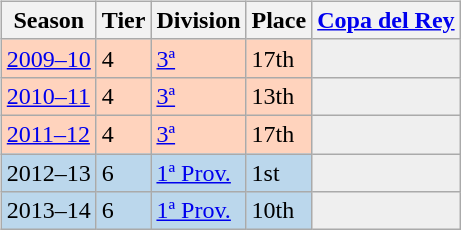<table>
<tr>
<td valign="top" width=0%><br><table class="wikitable">
<tr style="background:#f0f6fa;">
<th>Season</th>
<th>Tier</th>
<th>Division</th>
<th>Place</th>
<th><a href='#'>Copa del Rey</a></th>
</tr>
<tr>
<td style="background:#FFD3BD;"><a href='#'>2009–10</a></td>
<td style="background:#FFD3BD;">4</td>
<td style="background:#FFD3BD;"><a href='#'>3ª</a></td>
<td style="background:#FFD3BD;">17th</td>
<td style="background:#efefef;"></td>
</tr>
<tr>
<td style="background:#FFD3BD;"><a href='#'>2010–11</a></td>
<td style="background:#FFD3BD;">4</td>
<td style="background:#FFD3BD;"><a href='#'>3ª</a></td>
<td style="background:#FFD3BD;">13th</td>
<td style="background:#efefef;"></td>
</tr>
<tr>
<td style="background:#FFD3BD;"><a href='#'>2011–12</a></td>
<td style="background:#FFD3BD;">4</td>
<td style="background:#FFD3BD;"><a href='#'>3ª</a></td>
<td style="background:#FFD3BD;">17th</td>
<td style="background:#efefef;"></td>
</tr>
<tr>
<td style="background:#BBD7EC;">2012–13</td>
<td style="background:#BBD7EC;">6</td>
<td style="background:#BBD7EC;"><a href='#'>1ª Prov.</a></td>
<td style="background:#BBD7EC;">1st</td>
<th style="background:#efefef;"></th>
</tr>
<tr>
<td style="background:#BBD7EC;">2013–14</td>
<td style="background:#BBD7EC;">6</td>
<td style="background:#BBD7EC;"><a href='#'>1ª Prov.</a></td>
<td style="background:#BBD7EC;">10th</td>
<th style="background:#efefef;"></th>
</tr>
</table>
</td>
</tr>
</table>
